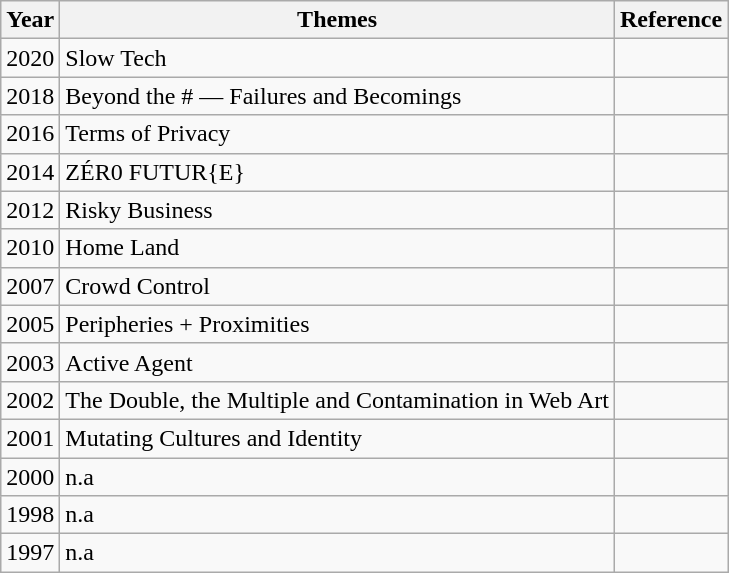<table class="wikitable">
<tr>
<th>Year</th>
<th>Themes</th>
<th>Reference</th>
</tr>
<tr>
<td>2020</td>
<td>Slow Tech</td>
<td></td>
</tr>
<tr>
<td>2018</td>
<td>Beyond the # — Failures and Becomings</td>
<td></td>
</tr>
<tr>
<td>2016</td>
<td>Terms of Privacy</td>
<td></td>
</tr>
<tr>
<td>2014</td>
<td>ZÉR0 FUTUR{E}</td>
<td></td>
</tr>
<tr>
<td>2012</td>
<td>Risky Business</td>
<td></td>
</tr>
<tr>
<td>2010</td>
<td>Home Land</td>
<td></td>
</tr>
<tr>
<td>2007</td>
<td>Crowd Control</td>
<td></td>
</tr>
<tr>
<td>2005</td>
<td>Peripheries + Proximities</td>
<td></td>
</tr>
<tr>
<td>2003</td>
<td>Active Agent</td>
<td></td>
</tr>
<tr>
<td>2002</td>
<td>The Double, the Multiple and Contamination in Web Art</td>
<td></td>
</tr>
<tr>
<td>2001</td>
<td>Mutating Cultures and Identity</td>
<td></td>
</tr>
<tr>
<td>2000</td>
<td>n.a</td>
<td></td>
</tr>
<tr>
<td>1998</td>
<td>n.a</td>
<td></td>
</tr>
<tr>
<td>1997</td>
<td>n.a</td>
<td></td>
</tr>
</table>
